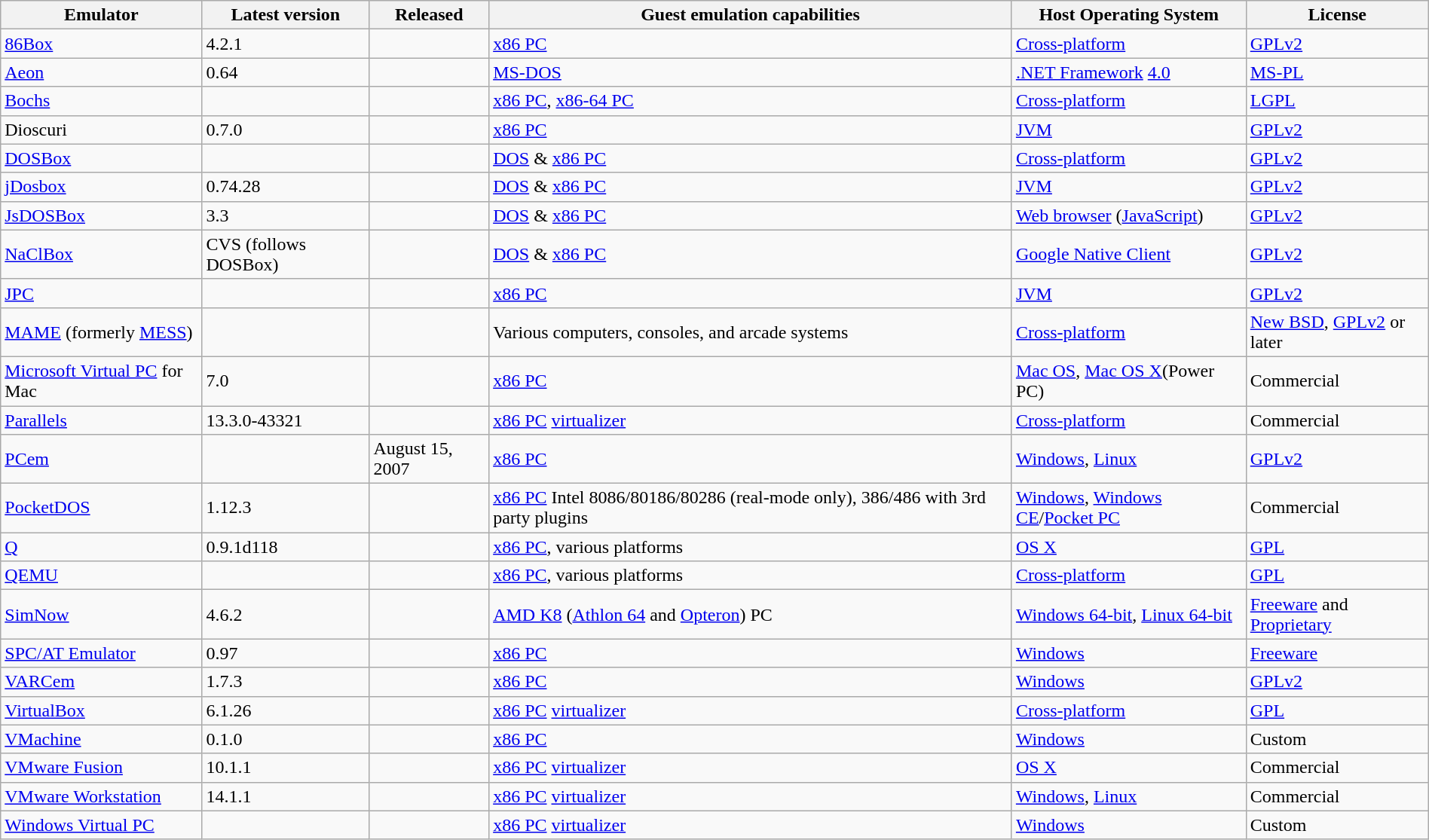<table class="wikitable sortable" style="width:100%">
<tr>
<th>Emulator</th>
<th>Latest version</th>
<th>Released</th>
<th>Guest emulation capabilities</th>
<th>Host Operating System</th>
<th>License</th>
</tr>
<tr>
<td><a href='#'>86Box</a></td>
<td>4.2.1</td>
<td></td>
<td><a href='#'>x86 PC</a></td>
<td><a href='#'>Cross-platform</a></td>
<td><a href='#'>GPLv2</a></td>
</tr>
<tr>
<td><a href='#'>Aeon</a></td>
<td>0.64</td>
<td></td>
<td><a href='#'>MS-DOS</a></td>
<td><a href='#'>.NET Framework</a> <a href='#'>4.0</a></td>
<td><a href='#'>MS-PL</a></td>
</tr>
<tr>
<td><a href='#'>Bochs</a></td>
<td></td>
<td></td>
<td><a href='#'>x86 PC</a>, <a href='#'>x86-64 PC</a></td>
<td><a href='#'>Cross-platform</a></td>
<td><a href='#'>LGPL</a></td>
</tr>
<tr>
<td>Dioscuri</td>
<td>0.7.0</td>
<td></td>
<td><a href='#'>x86 PC</a></td>
<td><a href='#'>JVM</a></td>
<td><a href='#'>GPLv2</a></td>
</tr>
<tr>
<td><a href='#'>DOSBox</a></td>
<td></td>
<td></td>
<td><a href='#'>DOS</a> & <a href='#'>x86 PC</a></td>
<td><a href='#'>Cross-platform</a></td>
<td><a href='#'>GPLv2</a></td>
</tr>
<tr>
<td><a href='#'>jDosbox</a></td>
<td>0.74.28</td>
<td></td>
<td><a href='#'>DOS</a> & <a href='#'>x86 PC</a></td>
<td><a href='#'>JVM</a></td>
<td><a href='#'>GPLv2</a></td>
</tr>
<tr>
<td><a href='#'>JsDOSBox</a></td>
<td>3.3</td>
<td></td>
<td><a href='#'>DOS</a> & <a href='#'>x86 PC</a></td>
<td><a href='#'>Web browser</a> (<a href='#'>JavaScript</a>)</td>
<td><a href='#'>GPLv2</a></td>
</tr>
<tr>
<td><a href='#'>NaClBox</a></td>
<td>CVS (follows DOSBox)</td>
<td></td>
<td><a href='#'>DOS</a> & <a href='#'>x86 PC</a></td>
<td><a href='#'>Google Native Client</a></td>
<td><a href='#'>GPLv2</a></td>
</tr>
<tr>
<td><a href='#'>JPC</a></td>
<td></td>
<td></td>
<td><a href='#'>x86 PC</a></td>
<td><a href='#'>JVM</a></td>
<td><a href='#'>GPLv2</a></td>
</tr>
<tr>
<td><a href='#'>MAME</a> (formerly <a href='#'>MESS</a>)</td>
<td></td>
<td></td>
<td>Various computers, consoles, and arcade systems</td>
<td><a href='#'>Cross-platform</a></td>
<td><a href='#'>New BSD</a>, <a href='#'>GPLv2</a> or later</td>
</tr>
<tr>
<td><a href='#'>Microsoft Virtual PC</a> for Mac</td>
<td>7.0</td>
<td></td>
<td><a href='#'>x86 PC</a></td>
<td><a href='#'>Mac OS</a>, <a href='#'>Mac OS X</a>(Power PC)</td>
<td>Commercial</td>
</tr>
<tr>
<td><a href='#'>Parallels</a></td>
<td>13.3.0-43321</td>
<td></td>
<td><a href='#'>x86 PC</a> <a href='#'>virtualizer</a></td>
<td><a href='#'>Cross-platform</a></td>
<td>Commercial</td>
</tr>
<tr>
<td><a href='#'>PCem</a></td>
<td></td>
<td>August 15, 2007</td>
<td><a href='#'>x86 PC</a></td>
<td><a href='#'>Windows</a>, <a href='#'>Linux</a></td>
<td><a href='#'>GPLv2</a></td>
</tr>
<tr>
<td><a href='#'>PocketDOS</a></td>
<td>1.12.3</td>
<td></td>
<td><a href='#'>x86 PC</a> Intel 8086/80186/80286 (real-mode only), 386/486 with 3rd party plugins</td>
<td><a href='#'>Windows</a>, <a href='#'>Windows CE</a>/<a href='#'>Pocket PC</a></td>
<td>Commercial</td>
</tr>
<tr>
<td><a href='#'>Q</a></td>
<td>0.9.1d118</td>
<td></td>
<td><a href='#'>x86 PC</a>, various platforms</td>
<td><a href='#'>OS X</a></td>
<td><a href='#'>GPL</a></td>
</tr>
<tr>
<td><a href='#'>QEMU</a></td>
<td></td>
<td></td>
<td><a href='#'>x86 PC</a>, various platforms</td>
<td><a href='#'>Cross-platform</a></td>
<td><a href='#'>GPL</a></td>
</tr>
<tr>
<td><a href='#'>SimNow</a></td>
<td>4.6.2</td>
<td></td>
<td><a href='#'>AMD K8</a> (<a href='#'>Athlon 64</a> and <a href='#'>Opteron</a>) PC</td>
<td><a href='#'>Windows 64-bit</a>, <a href='#'>Linux 64-bit</a></td>
<td><a href='#'>Freeware</a> and <a href='#'>Proprietary</a></td>
</tr>
<tr>
<td><a href='#'>SPC/AT Emulator</a></td>
<td>0.97</td>
<td></td>
<td><a href='#'>x86 PC</a></td>
<td><a href='#'>Windows</a></td>
<td><a href='#'>Freeware</a></td>
</tr>
<tr>
<td><a href='#'>VARCem</a></td>
<td>1.7.3</td>
<td></td>
<td><a href='#'>x86 PC</a></td>
<td><a href='#'>Windows</a></td>
<td><a href='#'>GPLv2</a></td>
</tr>
<tr>
<td><a href='#'>VirtualBox</a></td>
<td>6.1.26</td>
<td></td>
<td><a href='#'>x86 PC</a> <a href='#'>virtualizer</a></td>
<td><a href='#'>Cross-platform</a></td>
<td><a href='#'>GPL</a></td>
</tr>
<tr>
<td><a href='#'>VMachine</a></td>
<td>0.1.0</td>
<td></td>
<td><a href='#'>x86 PC</a></td>
<td><a href='#'>Windows</a></td>
<td>Custom</td>
</tr>
<tr>
<td><a href='#'>VMware Fusion</a></td>
<td>10.1.1</td>
<td></td>
<td><a href='#'>x86 PC</a> <a href='#'>virtualizer</a></td>
<td><a href='#'>OS X</a></td>
<td>Commercial</td>
</tr>
<tr>
<td><a href='#'>VMware Workstation</a></td>
<td>14.1.1</td>
<td></td>
<td><a href='#'>x86 PC</a> <a href='#'>virtualizer</a></td>
<td><a href='#'>Windows</a>, <a href='#'>Linux</a></td>
<td>Commercial</td>
</tr>
<tr>
<td><a href='#'>Windows Virtual PC</a></td>
<td></td>
<td></td>
<td><a href='#'>x86 PC</a> <a href='#'>virtualizer</a></td>
<td><a href='#'>Windows</a></td>
<td>Custom</td>
</tr>
</table>
